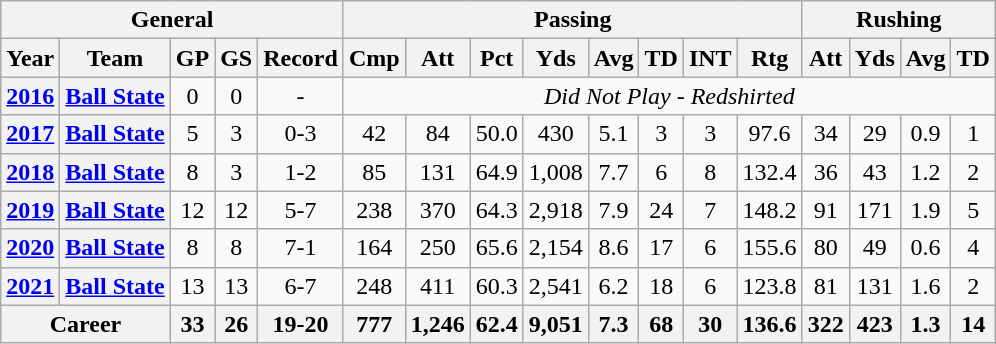<table class="wikitable" style="text-align:center;">
<tr>
<th colspan="5">General</th>
<th colspan="8">Passing</th>
<th colspan="4">Rushing</th>
</tr>
<tr>
<th>Year</th>
<th>Team</th>
<th>GP</th>
<th>GS</th>
<th>Record</th>
<th>Cmp</th>
<th>Att</th>
<th>Pct</th>
<th>Yds</th>
<th>Avg</th>
<th>TD</th>
<th>INT</th>
<th>Rtg</th>
<th>Att</th>
<th>Yds</th>
<th>Avg</th>
<th>TD</th>
</tr>
<tr>
<th><a href='#'>2016</a></th>
<th><a href='#'>Ball State</a></th>
<td>0</td>
<td>0</td>
<td>-</td>
<td colspan="12"><em>Did Not Play - Redshirted</em></td>
</tr>
<tr>
<th><a href='#'>2017</a></th>
<th><a href='#'>Ball State</a></th>
<td>5</td>
<td>3</td>
<td>0-3</td>
<td>42</td>
<td>84</td>
<td>50.0</td>
<td>430</td>
<td>5.1</td>
<td>3</td>
<td>3</td>
<td>97.6</td>
<td>34</td>
<td>29</td>
<td>0.9</td>
<td>1</td>
</tr>
<tr>
<th><a href='#'>2018</a></th>
<th><a href='#'>Ball State</a></th>
<td>8</td>
<td>3</td>
<td>1-2</td>
<td>85</td>
<td>131</td>
<td>64.9</td>
<td>1,008</td>
<td>7.7</td>
<td>6</td>
<td>8</td>
<td>132.4</td>
<td>36</td>
<td>43</td>
<td>1.2</td>
<td>2</td>
</tr>
<tr>
<th><a href='#'>2019</a></th>
<th><a href='#'>Ball State</a></th>
<td>12</td>
<td>12</td>
<td>5-7</td>
<td>238</td>
<td>370</td>
<td>64.3</td>
<td>2,918</td>
<td>7.9</td>
<td>24</td>
<td>7</td>
<td>148.2</td>
<td>91</td>
<td>171</td>
<td>1.9</td>
<td>5</td>
</tr>
<tr>
<th><a href='#'>2020</a></th>
<th><a href='#'>Ball State</a></th>
<td>8</td>
<td>8</td>
<td>7-1</td>
<td>164</td>
<td>250</td>
<td>65.6</td>
<td>2,154</td>
<td>8.6</td>
<td>17</td>
<td>6</td>
<td>155.6</td>
<td>80</td>
<td>49</td>
<td>0.6</td>
<td>4</td>
</tr>
<tr>
<th><a href='#'>2021</a></th>
<th><a href='#'>Ball State</a></th>
<td>13</td>
<td>13</td>
<td>6-7</td>
<td>248</td>
<td>411</td>
<td>60.3</td>
<td>2,541</td>
<td>6.2</td>
<td>18</td>
<td>6</td>
<td>123.8</td>
<td>81</td>
<td>131</td>
<td>1.6</td>
<td>2</td>
</tr>
<tr>
<th colspan="2">Career </th>
<th>33</th>
<th>26</th>
<th>19-20</th>
<th>777</th>
<th>1,246</th>
<th>62.4</th>
<th>9,051</th>
<th>7.3</th>
<th>68</th>
<th>30</th>
<th>136.6</th>
<th>322</th>
<th>423</th>
<th>1.3</th>
<th>14</th>
</tr>
</table>
